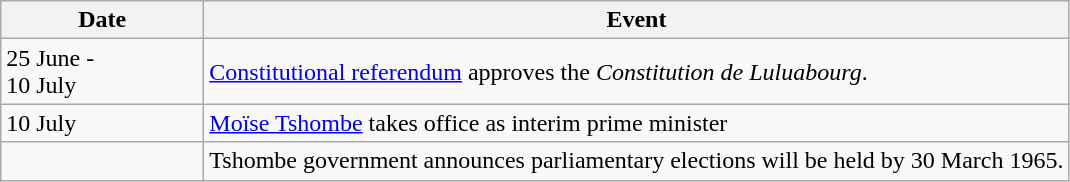<table class=wikitable>
<tr>
<th style="width:8em">Date</th>
<th>Event</th>
</tr>
<tr>
<td>25 June -<br>10 July</td>
<td><a href='#'>Constitutional referendum</a> approves the <em>Constitution de Luluabourg</em>.</td>
</tr>
<tr>
<td>10 July</td>
<td><a href='#'>Moïse Tshombe</a> takes office as interim prime minister</td>
</tr>
<tr>
<td></td>
<td>Tshombe government announces parliamentary elections will be held by 30 March 1965.</td>
</tr>
</table>
